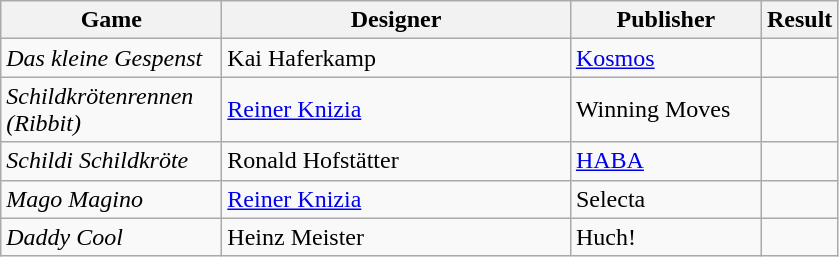<table class="wikitable">
<tr>
<th style="width:140px;">Game</th>
<th style="width:225px;">Designer</th>
<th style="width:120px;">Publisher</th>
<th>Result</th>
</tr>
<tr>
<td><em>Das kleine Gespenst</em></td>
<td>Kai Haferkamp</td>
<td><a href='#'>Kosmos</a></td>
<td></td>
</tr>
<tr>
<td><em>Schildkrötenrennen (Ribbit)</em></td>
<td><a href='#'>Reiner Knizia</a></td>
<td>Winning Moves</td>
<td></td>
</tr>
<tr>
<td><em>Schildi Schildkröte</em></td>
<td>Ronald Hofstätter</td>
<td><a href='#'>HABA</a></td>
<td></td>
</tr>
<tr>
<td><em>Mago Magino</em></td>
<td><a href='#'>Reiner Knizia</a></td>
<td>Selecta</td>
<td></td>
</tr>
<tr>
<td><em>Daddy Cool</em></td>
<td>Heinz Meister</td>
<td>Huch!</td>
<td></td>
</tr>
</table>
